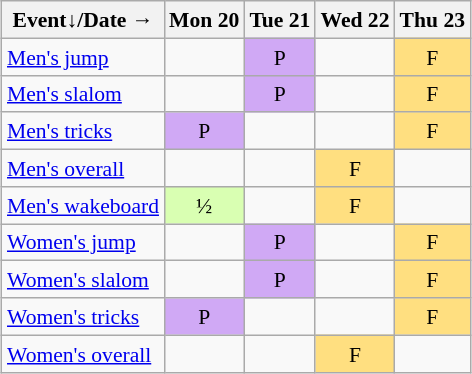<table class="wikitable" style="margin:0.5em auto; font-size:90%; line-height:1.25em;">
<tr style="text-align:center;">
<th>Event↓/Date →</th>
<th>Mon 20</th>
<th>Tue 21</th>
<th>Wed 22</th>
<th>Thu 23</th>
</tr>
<tr style="text-align:center;">
<td style="text-align:left;"><a href='#'>Men's jump</a></td>
<td></td>
<td style="background-color:#D0A9F5;">P</td>
<td></td>
<td style="background-color:#FFDF80;">F</td>
</tr>
<tr style="text-align:center;">
<td style="text-align:left;"><a href='#'>Men's slalom</a></td>
<td></td>
<td style="background-color:#D0A9F5;">P</td>
<td></td>
<td style="background-color:#FFDF80;">F</td>
</tr>
<tr style="text-align:center;">
<td style="text-align:left;"><a href='#'>Men's tricks</a></td>
<td style="background-color:#D0A9F5;">P</td>
<td></td>
<td></td>
<td style="background-color:#FFDF80;">F</td>
</tr>
<tr style="text-align:center;">
<td style="text-align:left;"><a href='#'>Men's overall</a></td>
<td></td>
<td></td>
<td style="background-color:#FFDF80;">F</td>
<td></td>
</tr>
<tr style="text-align:center;">
<td style="text-align:left;"><a href='#'>Men's wakeboard</a></td>
<td style="background-color:#D9FFB2;">½</td>
<td></td>
<td style="background-color:#FFDF80;">F</td>
<td></td>
</tr>
<tr style="text-align:center;">
<td style="text-align:left;"><a href='#'>Women's jump</a></td>
<td></td>
<td style="background-color:#D0A9F5;">P</td>
<td></td>
<td style="background-color:#FFDF80;">F</td>
</tr>
<tr style="text-align:center;">
<td style="text-align:left;"><a href='#'>Women's slalom</a></td>
<td></td>
<td style="background-color:#D0A9F5;">P</td>
<td></td>
<td style="background-color:#FFDF80;">F</td>
</tr>
<tr style="text-align:center;">
<td style="text-align:left;"><a href='#'>Women's tricks</a></td>
<td style="background-color:#D0A9F5;">P</td>
<td></td>
<td></td>
<td style="background-color:#FFDF80;">F</td>
</tr>
<tr style="text-align:center;">
<td style="text-align:left;"><a href='#'>Women's overall</a></td>
<td></td>
<td></td>
<td style="background-color:#FFDF80;">F</td>
<td></td>
</tr>
</table>
